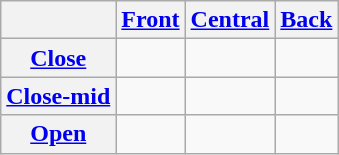<table class="wikitable" style="text-align: center;">
<tr>
<th></th>
<th><a href='#'>Front</a></th>
<th><a href='#'>Central</a></th>
<th><a href='#'>Back</a></th>
</tr>
<tr>
<th><a href='#'>Close</a></th>
<td></td>
<td></td>
<td></td>
</tr>
<tr>
<th><a href='#'>Close-mid</a></th>
<td></td>
<td></td>
<td></td>
</tr>
<tr>
<th><a href='#'>Open</a></th>
<td></td>
<td></td>
<td></td>
</tr>
</table>
